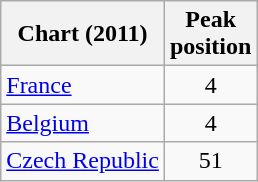<table class="wikitable">
<tr>
<th align="left">Chart (2011)</th>
<th align="left">Peak<br>position</th>
</tr>
<tr>
<td align="left"><a href='#'>France</a></td>
<td align="center">4</td>
</tr>
<tr>
<td align="left"><a href='#'>Belgium</a></td>
<td align="center">4</td>
</tr>
<tr>
<td align="left"><a href='#'>Czech Republic</a></td>
<td align="center">51</td>
</tr>
</table>
